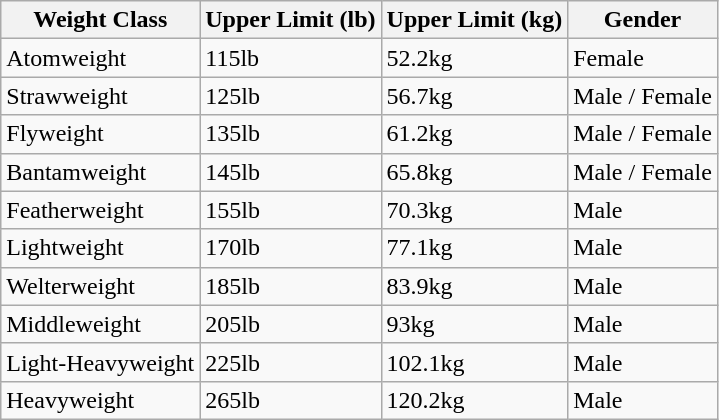<table class="wikitable">
<tr>
<th>Weight Class</th>
<th>Upper Limit (lb)</th>
<th>Upper Limit (kg)</th>
<th>Gender</th>
</tr>
<tr>
<td>Atomweight</td>
<td>115lb</td>
<td>52.2kg</td>
<td>Female</td>
</tr>
<tr>
<td>Strawweight</td>
<td>125lb</td>
<td>56.7kg</td>
<td>Male / Female</td>
</tr>
<tr>
<td>Flyweight</td>
<td>135lb</td>
<td>61.2kg</td>
<td>Male / Female</td>
</tr>
<tr>
<td>Bantamweight</td>
<td>145lb</td>
<td>65.8kg</td>
<td>Male / Female</td>
</tr>
<tr>
<td>Featherweight</td>
<td>155lb</td>
<td>70.3kg</td>
<td>Male</td>
</tr>
<tr>
<td>Lightweight</td>
<td>170lb</td>
<td>77.1kg</td>
<td>Male</td>
</tr>
<tr>
<td>Welterweight</td>
<td>185lb</td>
<td>83.9kg</td>
<td>Male</td>
</tr>
<tr>
<td>Middleweight</td>
<td>205lb</td>
<td>93kg</td>
<td>Male</td>
</tr>
<tr>
<td>Light-Heavyweight</td>
<td>225lb</td>
<td>102.1kg</td>
<td>Male</td>
</tr>
<tr>
<td>Heavyweight</td>
<td>265lb</td>
<td>120.2kg</td>
<td>Male</td>
</tr>
</table>
